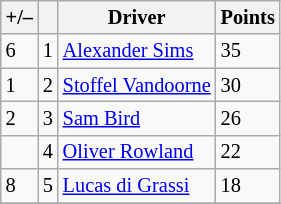<table class="wikitable" style="font-size: 85%">
<tr>
<th scope="col">+/–</th>
<th scope="col"></th>
<th scope="col">Driver</th>
<th scope="col">Points</th>
</tr>
<tr>
<td align="left"> 6</td>
<td align="center">1</td>
<td> <a href='#'>Alexander Sims</a></td>
<td align="left">35</td>
</tr>
<tr>
<td align="left"> 1</td>
<td align="center">2</td>
<td> <a href='#'>Stoffel Vandoorne</a></td>
<td align="left">30</td>
</tr>
<tr>
<td align="left"> 2</td>
<td align="center">3</td>
<td> <a href='#'>Sam Bird</a></td>
<td align="left">26</td>
</tr>
<tr>
<td align="left"></td>
<td align="center">4</td>
<td> <a href='#'>Oliver Rowland</a></td>
<td align="left">22</td>
</tr>
<tr>
<td align="left"> 8</td>
<td align="center">5</td>
<td> <a href='#'>Lucas di Grassi</a></td>
<td align="left">18</td>
</tr>
<tr>
</tr>
</table>
